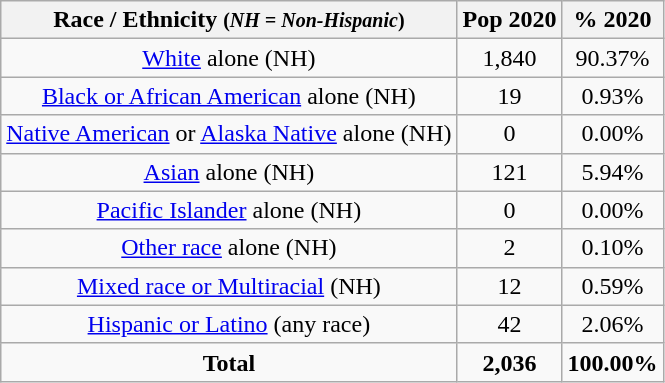<table class="wikitable" style="text-align:center;">
<tr>
<th>Race / Ethnicity <small>(<em>NH = Non-Hispanic</em>)</small></th>
<th>Pop 2020</th>
<th>% 2020</th>
</tr>
<tr>
<td><a href='#'>White</a> alone (NH)</td>
<td>1,840</td>
<td>90.37%</td>
</tr>
<tr>
<td><a href='#'>Black or African American</a> alone (NH)</td>
<td>19</td>
<td>0.93%</td>
</tr>
<tr>
<td><a href='#'>Native American</a> or <a href='#'>Alaska Native</a> alone (NH)</td>
<td>0</td>
<td>0.00%</td>
</tr>
<tr>
<td><a href='#'>Asian</a> alone (NH)</td>
<td>121</td>
<td>5.94%</td>
</tr>
<tr>
<td><a href='#'>Pacific Islander</a> alone (NH)</td>
<td>0</td>
<td>0.00%</td>
</tr>
<tr>
<td><a href='#'>Other race</a> alone (NH)</td>
<td>2</td>
<td>0.10%</td>
</tr>
<tr>
<td><a href='#'>Mixed race or Multiracial</a> (NH)</td>
<td>12</td>
<td>0.59%</td>
</tr>
<tr>
<td><a href='#'>Hispanic or Latino</a> (any race)</td>
<td>42</td>
<td>2.06%</td>
</tr>
<tr>
<td><strong>Total</strong></td>
<td><strong>2,036</strong></td>
<td><strong>100.00%</strong></td>
</tr>
</table>
